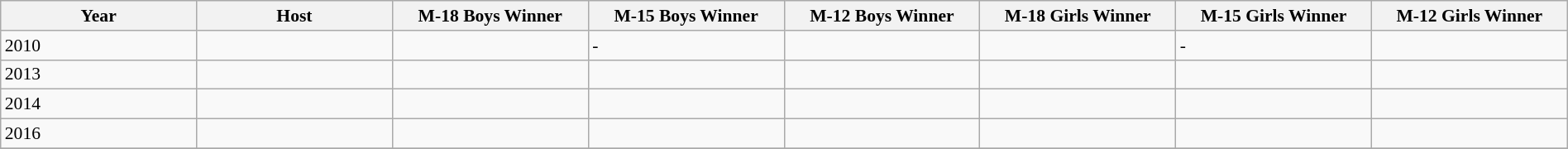<table class="wikitable sortable" style="font-size:90%; width: 100%; text-align: left;">
<tr>
<th width=10%>Year</th>
<th width=10%>Host</th>
<th width=10%>M-18 Boys Winner</th>
<th width=10%>M-15 Boys Winner</th>
<th width=10%>M-12 Boys Winner</th>
<th width=10%>M-18 Girls Winner</th>
<th width=10%>M-15 Girls Winner</th>
<th width=10%>M-12 Girls Winner</th>
</tr>
<tr>
<td>2010</td>
<td></td>
<td></td>
<td>-</td>
<td></td>
<td></td>
<td>-</td>
<td></td>
</tr>
<tr>
<td>2013</td>
<td></td>
<td></td>
<td></td>
<td></td>
<td></td>
<td></td>
<td></td>
</tr>
<tr>
<td>2014</td>
<td></td>
<td></td>
<td></td>
<td></td>
<td></td>
<td></td>
<td></td>
</tr>
<tr>
<td>2016</td>
<td></td>
<td></td>
<td></td>
<td></td>
<td></td>
<td></td>
<td></td>
</tr>
<tr>
</tr>
</table>
